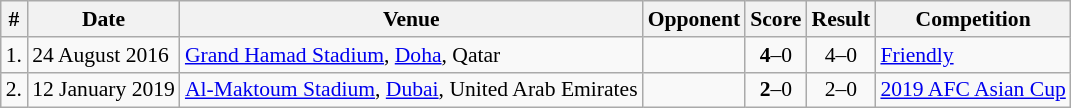<table class="wikitable sortable" style="font-size:90%;">
<tr>
<th>#</th>
<th>Date</th>
<th>Venue</th>
<th>Opponent</th>
<th>Score</th>
<th>Result</th>
<th>Competition</th>
</tr>
<tr>
<td>1.</td>
<td>24 August 2016</td>
<td><a href='#'>Grand Hamad Stadium</a>, <a href='#'>Doha</a>, Qatar</td>
<td></td>
<td align=center><strong>4</strong>–0</td>
<td align=center>4–0</td>
<td><a href='#'>Friendly</a></td>
</tr>
<tr>
<td>2.</td>
<td>12 January 2019</td>
<td><a href='#'>Al-Maktoum Stadium</a>, <a href='#'>Dubai</a>, United Arab Emirates</td>
<td></td>
<td align=center><strong>2</strong>–0</td>
<td align=center>2–0</td>
<td><a href='#'>2019 AFC Asian Cup</a></td>
</tr>
</table>
